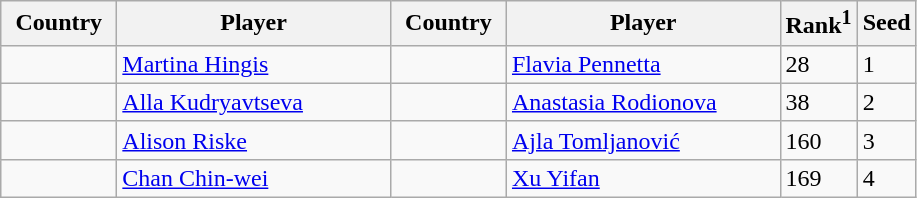<table class="sortable wikitable">
<tr>
<th width="70">Country</th>
<th width="175">Player</th>
<th width="70">Country</th>
<th width="175">Player</th>
<th>Rank<sup>1</sup></th>
<th>Seed</th>
</tr>
<tr>
<td></td>
<td><a href='#'>Martina Hingis</a></td>
<td></td>
<td><a href='#'>Flavia Pennetta</a></td>
<td>28</td>
<td>1</td>
</tr>
<tr>
<td></td>
<td><a href='#'>Alla Kudryavtseva</a></td>
<td></td>
<td><a href='#'>Anastasia Rodionova</a></td>
<td>38</td>
<td>2</td>
</tr>
<tr>
<td></td>
<td><a href='#'>Alison Riske</a></td>
<td></td>
<td><a href='#'>Ajla Tomljanović</a></td>
<td>160</td>
<td>3</td>
</tr>
<tr>
<td></td>
<td><a href='#'>Chan Chin-wei</a></td>
<td></td>
<td><a href='#'>Xu Yifan</a></td>
<td>169</td>
<td>4</td>
</tr>
</table>
